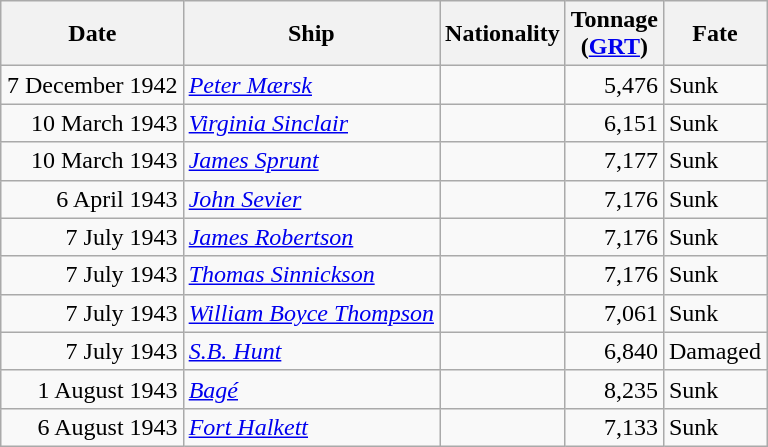<table class="wikitable sortable" style="margin: 1em auto 1em auto;" style="margin: 1em auto 1em auto;"|->
<tr>
<th>Date</th>
<th>Ship</th>
<th>Nationality</th>
<th>Tonnage<br>(<a href='#'>GRT</a>)</th>
<th>Fate</th>
</tr>
<tr>
<td align="right">7 December 1942</td>
<td align="left"><a href='#'><em>Peter Mærsk</em></a></td>
<td align="left"></td>
<td align="right">5,476</td>
<td align="left">Sunk</td>
</tr>
<tr>
<td align="right">10 March 1943</td>
<td align="left"><a href='#'><em>Virginia Sinclair</em></a></td>
<td align="left"></td>
<td align="right">6,151</td>
<td align="left">Sunk</td>
</tr>
<tr>
<td align="right">10 March 1943</td>
<td align="left"><a href='#'><em>James Sprunt</em></a></td>
<td align="left"></td>
<td align="right">7,177</td>
<td align="left">Sunk</td>
</tr>
<tr>
<td align="right">6 April 1943</td>
<td align="left"><a href='#'><em>John Sevier</em></a></td>
<td align="left"></td>
<td align="right">7,176</td>
<td align="left">Sunk</td>
</tr>
<tr>
<td align="right">7 July 1943</td>
<td align="left"><a href='#'><em>James Robertson</em></a></td>
<td align="left"></td>
<td align="right">7,176</td>
<td align="left">Sunk</td>
</tr>
<tr>
<td align="right">7 July 1943</td>
<td align="left"><a href='#'><em>Thomas Sinnickson</em></a></td>
<td align="left"></td>
<td align="right">7,176</td>
<td align="left">Sunk</td>
</tr>
<tr>
<td align="right">7 July 1943</td>
<td align="left"><a href='#'><em>William Boyce Thompson</em></a></td>
<td align="left"></td>
<td align="right">7,061</td>
<td align="left">Sunk</td>
</tr>
<tr>
<td align="right">7 July 1943</td>
<td align="left"><a href='#'><em>S.B. Hunt</em></a></td>
<td align="left"></td>
<td align="right">6,840</td>
<td align="left">Damaged</td>
</tr>
<tr>
<td align="right">1 August 1943</td>
<td align="left"><a href='#'><em>Bagé</em></a></td>
<td align="left"></td>
<td align="right">8,235</td>
<td align="left">Sunk</td>
</tr>
<tr>
<td align="right">6 August 1943</td>
<td align="left"><a href='#'><em>Fort Halkett</em></a></td>
<td align="left"></td>
<td align="right">7,133</td>
<td align="left">Sunk</td>
</tr>
</table>
